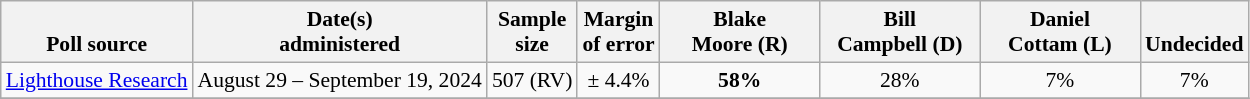<table class="wikitable" style="font-size:90%;text-align:center;">
<tr valign=bottom>
<th>Poll source</th>
<th>Date(s)<br>administered</th>
<th>Sample<br>size</th>
<th>Margin<br>of error</th>
<th style="width:100px;">Blake<br>Moore (R)</th>
<th style="width:100px;">Bill<br>Campbell (D)</th>
<th style="width:100px;">Daniel<br>Cottam (L)</th>
<th>Undecided</th>
</tr>
<tr>
<td style="text-align:left;"><a href='#'>Lighthouse Research</a></td>
<td>August 29 – September 19, 2024</td>
<td>507 (RV)</td>
<td>± 4.4%</td>
<td><strong>58%</strong></td>
<td>28%</td>
<td>7%</td>
<td>7%</td>
</tr>
<tr>
</tr>
</table>
